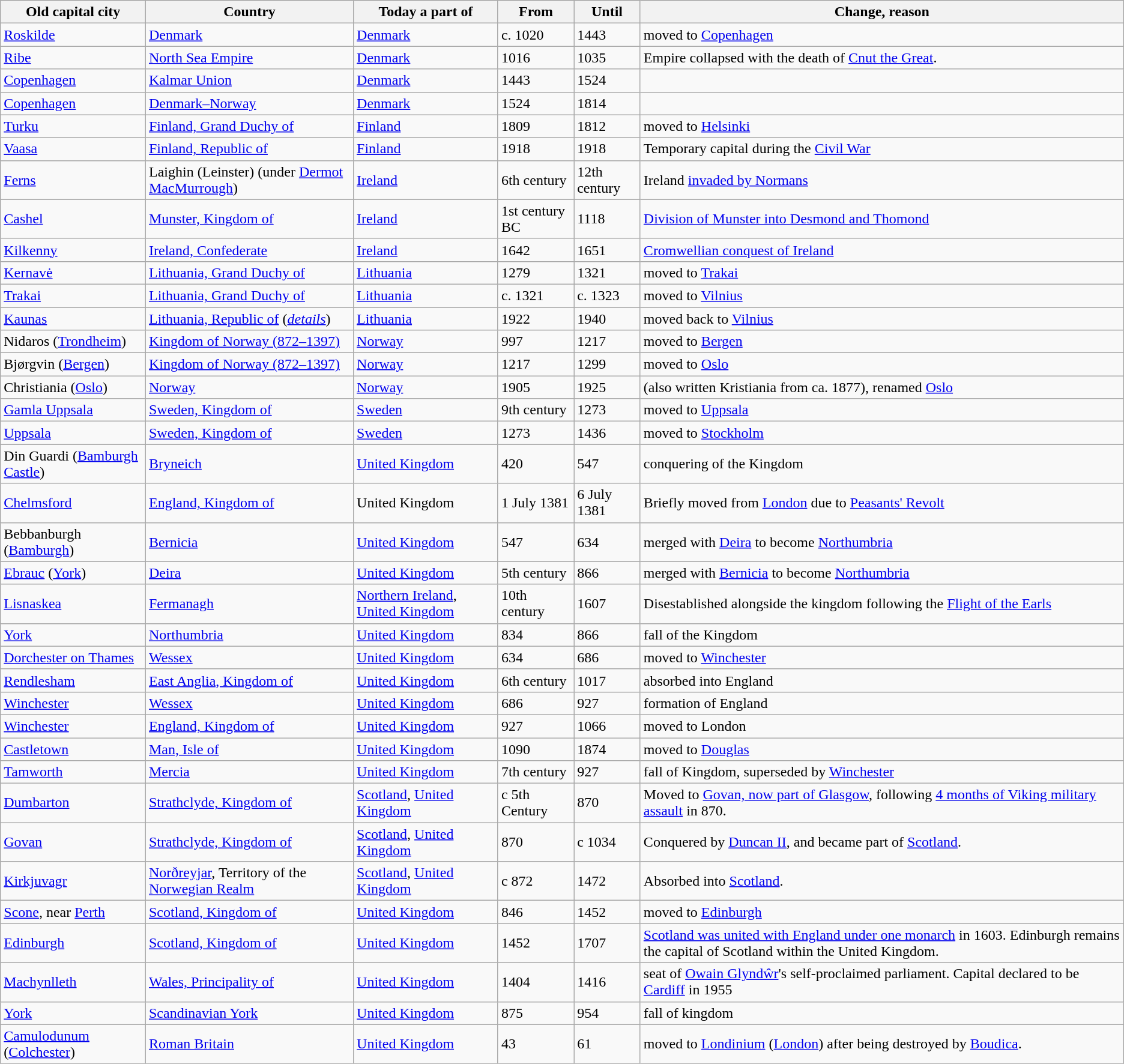<table class="wikitable sortable">
<tr>
<th>Old capital city</th>
<th>Country</th>
<th>Today a part of</th>
<th data-sort-type="number">From</th>
<th data-sort-type="number">Until</th>
<th>Change, reason</th>
</tr>
<tr>
<td><a href='#'>Roskilde</a></td>
<td><a href='#'>Denmark</a></td>
<td><a href='#'>Denmark</a></td>
<td data-sort-value="1020">c. 1020</td>
<td>1443</td>
<td>moved to <a href='#'>Copenhagen</a></td>
</tr>
<tr>
<td><a href='#'>Ribe</a></td>
<td><a href='#'>North Sea Empire</a></td>
<td><a href='#'>Denmark</a></td>
<td>1016</td>
<td>1035</td>
<td>Empire collapsed with the death of <a href='#'>Cnut the Great</a>.</td>
</tr>
<tr>
<td><a href='#'>Copenhagen</a></td>
<td><a href='#'>Kalmar Union</a></td>
<td><a href='#'>Denmark</a></td>
<td>1443</td>
<td>1524</td>
<td></td>
</tr>
<tr>
<td><a href='#'>Copenhagen</a></td>
<td><a href='#'>Denmark–Norway</a></td>
<td><a href='#'>Denmark</a></td>
<td>1524</td>
<td>1814</td>
<td></td>
</tr>
<tr>
<td><a href='#'>Turku</a></td>
<td><a href='#'>Finland, Grand Duchy of</a></td>
<td><a href='#'>Finland</a></td>
<td>1809</td>
<td>1812</td>
<td>moved to <a href='#'>Helsinki</a></td>
</tr>
<tr>
<td><a href='#'>Vaasa</a></td>
<td><a href='#'>Finland, Republic of</a></td>
<td><a href='#'>Finland</a></td>
<td>1918</td>
<td>1918</td>
<td>Temporary capital during the <a href='#'>Civil War</a></td>
</tr>
<tr>
<td><a href='#'>Ferns</a></td>
<td>Laighin (Leinster) (under <a href='#'>Dermot MacMurrough</a>)</td>
<td><a href='#'>Ireland</a></td>
<td data-sort-value="500">6th century</td>
<td data-sort-value="1100">12th century</td>
<td>Ireland <a href='#'>invaded by Normans</a></td>
</tr>
<tr>
<td><a href='#'>Cashel</a></td>
<td><a href='#'>Munster, Kingdom of</a></td>
<td><a href='#'>Ireland</a></td>
<td data-sort-value="100 BC">1st century BC</td>
<td>1118</td>
<td><a href='#'>Division of Munster into Desmond and Thomond</a></td>
</tr>
<tr>
<td><a href='#'>Kilkenny</a></td>
<td><a href='#'>Ireland, Confederate</a></td>
<td><a href='#'>Ireland</a></td>
<td>1642</td>
<td>1651</td>
<td><a href='#'>Cromwellian conquest of Ireland</a></td>
</tr>
<tr>
<td><a href='#'>Kernavė</a></td>
<td><a href='#'>Lithuania, Grand Duchy of</a></td>
<td><a href='#'>Lithuania</a></td>
<td>1279</td>
<td>1321</td>
<td>moved to <a href='#'>Trakai</a></td>
</tr>
<tr>
<td><a href='#'>Trakai</a></td>
<td><a href='#'>Lithuania, Grand Duchy of</a></td>
<td><a href='#'>Lithuania</a></td>
<td>c. 1321</td>
<td>c. 1323</td>
<td>moved to <a href='#'>Vilnius</a></td>
</tr>
<tr>
<td><a href='#'>Kaunas</a></td>
<td><a href='#'>Lithuania, Republic of</a> (<a href='#'><em>details</em></a>)</td>
<td><a href='#'>Lithuania</a></td>
<td>1922</td>
<td>1940</td>
<td>moved back to <a href='#'>Vilnius</a></td>
</tr>
<tr>
<td>Nidaros (<a href='#'>Trondheim</a>)</td>
<td><a href='#'>Kingdom of Norway (872–1397)</a></td>
<td><a href='#'>Norway</a></td>
<td>997</td>
<td>1217</td>
<td>moved to <a href='#'>Bergen</a></td>
</tr>
<tr>
<td>Bjørgvin (<a href='#'>Bergen</a>)</td>
<td><a href='#'>Kingdom of Norway (872–1397)</a></td>
<td><a href='#'>Norway</a></td>
<td>1217</td>
<td>1299</td>
<td>moved to <a href='#'>Oslo</a></td>
</tr>
<tr>
<td>Christiania (<a href='#'>Oslo</a>)</td>
<td><a href='#'>Norway</a></td>
<td><a href='#'>Norway</a></td>
<td>1905</td>
<td>1925</td>
<td>(also written Kristiania from ca. 1877), renamed <a href='#'>Oslo</a></td>
</tr>
<tr>
<td><a href='#'>Gamla Uppsala</a></td>
<td><a href='#'>Sweden, Kingdom of</a></td>
<td><a href='#'>Sweden</a></td>
<td data-sort-value="800">9th century</td>
<td>1273</td>
<td>moved to <a href='#'>Uppsala</a></td>
</tr>
<tr>
<td><a href='#'>Uppsala</a></td>
<td><a href='#'>Sweden, Kingdom of</a></td>
<td><a href='#'>Sweden</a></td>
<td>1273</td>
<td>1436</td>
<td>moved to <a href='#'>Stockholm</a></td>
</tr>
<tr>
<td>Din Guardi (<a href='#'>Bamburgh Castle</a>)</td>
<td><a href='#'>Bryneich</a></td>
<td><a href='#'>United Kingdom</a></td>
<td>420</td>
<td>547</td>
<td>conquering of the Kingdom</td>
</tr>
<tr>
<td><a href='#'>Chelmsford</a></td>
<td><a href='#'>England, Kingdom of</a></td>
<td>United Kingdom</td>
<td>1 July 1381</td>
<td>6 July 1381</td>
<td>Briefly moved from <a href='#'>London</a> due to <a href='#'>Peasants' Revolt</a></td>
</tr>
<tr>
<td>Bebbanburgh (<a href='#'>Bamburgh</a>)</td>
<td><a href='#'>Bernicia</a></td>
<td><a href='#'>United Kingdom</a></td>
<td>547</td>
<td>634</td>
<td>merged with <a href='#'>Deira</a> to become <a href='#'>Northumbria</a></td>
</tr>
<tr>
<td><a href='#'>Ebrauc</a> (<a href='#'>York</a>)</td>
<td><a href='#'>Deira</a></td>
<td><a href='#'>United Kingdom</a></td>
<td data-sort-value="400">5th century</td>
<td>866</td>
<td>merged with <a href='#'>Bernicia</a> to become <a href='#'>Northumbria</a></td>
</tr>
<tr>
<td><a href='#'>Lisnaskea</a></td>
<td><a href='#'>Fermanagh</a></td>
<td><a href='#'>Northern Ireland</a>, <a href='#'>United Kingdom</a></td>
<td>10th century</td>
<td>1607</td>
<td>Disestablished alongside the kingdom following the <a href='#'>Flight of the Earls</a></td>
</tr>
<tr>
<td><a href='#'>York</a></td>
<td><a href='#'>Northumbria</a></td>
<td><a href='#'>United Kingdom</a></td>
<td>834</td>
<td>866</td>
<td>fall of the Kingdom</td>
</tr>
<tr>
<td><a href='#'>Dorchester on Thames</a></td>
<td><a href='#'>Wessex</a></td>
<td><a href='#'>United Kingdom</a></td>
<td>634</td>
<td>686</td>
<td>moved to <a href='#'>Winchester</a></td>
</tr>
<tr>
<td><a href='#'>Rendlesham</a></td>
<td><a href='#'>East Anglia, Kingdom of</a></td>
<td><a href='#'>United Kingdom</a></td>
<td data-sort-value="500">6th century</td>
<td>1017</td>
<td>absorbed into England</td>
</tr>
<tr>
<td><a href='#'>Winchester</a></td>
<td><a href='#'>Wessex</a></td>
<td><a href='#'>United Kingdom</a></td>
<td>686</td>
<td>927</td>
<td>formation of England</td>
</tr>
<tr>
<td><a href='#'>Winchester</a></td>
<td><a href='#'>England, Kingdom of</a></td>
<td><a href='#'>United Kingdom</a></td>
<td>927</td>
<td>1066</td>
<td>moved to London</td>
</tr>
<tr>
<td><a href='#'>Castletown</a></td>
<td><a href='#'>Man, Isle of</a></td>
<td><a href='#'>United Kingdom</a></td>
<td>1090</td>
<td>1874</td>
<td>moved to <a href='#'>Douglas</a></td>
</tr>
<tr>
<td><a href='#'>Tamworth</a></td>
<td><a href='#'>Mercia</a></td>
<td><a href='#'>United Kingdom</a></td>
<td data-sort-value="600">7th century</td>
<td>927</td>
<td>fall of Kingdom, superseded by <a href='#'>Winchester</a></td>
</tr>
<tr>
<td><a href='#'>Dumbarton</a></td>
<td><a href='#'>Strathclyde, Kingdom of</a></td>
<td><a href='#'>Scotland</a>, <a href='#'>United Kingdom</a></td>
<td>c 5th Century</td>
<td>870</td>
<td>Moved to <a href='#'>Govan, now part of Glasgow</a>, following <a href='#'>4 months of Viking military assault</a> in 870.</td>
</tr>
<tr>
<td><a href='#'>Govan</a></td>
<td><a href='#'>Strathclyde, Kingdom of</a></td>
<td><a href='#'>Scotland</a>, <a href='#'>United Kingdom</a></td>
<td>870</td>
<td>c 1034</td>
<td>Conquered by <a href='#'>Duncan II</a>, and became part of <a href='#'>Scotland</a>.</td>
</tr>
<tr>
<td><a href='#'>Kirkjuvagr</a></td>
<td><a href='#'>Norðreyjar</a>, Territory of the <a href='#'>Norwegian Realm</a></td>
<td><a href='#'>Scotland</a>, <a href='#'>United Kingdom</a></td>
<td>c 872</td>
<td>1472</td>
<td>Absorbed into <a href='#'>Scotland</a>.</td>
</tr>
<tr>
<td><a href='#'>Scone</a>, near <a href='#'>Perth</a></td>
<td><a href='#'>Scotland, Kingdom of</a></td>
<td><a href='#'>United Kingdom</a></td>
<td>846</td>
<td>1452</td>
<td>moved to <a href='#'>Edinburgh</a></td>
</tr>
<tr>
<td><a href='#'>Edinburgh</a></td>
<td><a href='#'>Scotland, Kingdom of</a></td>
<td><a href='#'>United Kingdom</a></td>
<td>1452</td>
<td>1707</td>
<td><a href='#'>Scotland was united with England under one monarch</a> in 1603. Edinburgh remains the capital of Scotland within the United Kingdom.</td>
</tr>
<tr>
<td><a href='#'>Machynlleth</a></td>
<td><a href='#'>Wales, Principality of</a></td>
<td><a href='#'>United Kingdom</a></td>
<td>1404</td>
<td>1416</td>
<td>seat of <a href='#'>Owain Glyndŵr</a>'s self-proclaimed parliament. Capital declared to be <a href='#'>Cardiff</a> in 1955</td>
</tr>
<tr>
<td><a href='#'>York</a></td>
<td><a href='#'>Scandinavian York</a></td>
<td><a href='#'>United Kingdom</a></td>
<td>875</td>
<td>954</td>
<td>fall of kingdom</td>
</tr>
<tr>
<td><a href='#'>Camulodunum</a> (<a href='#'>Colchester</a>)</td>
<td><a href='#'>Roman Britain</a></td>
<td><a href='#'>United Kingdom</a></td>
<td>43</td>
<td>61</td>
<td>moved to <a href='#'>Londinium</a> (<a href='#'>London</a>) after being destroyed by <a href='#'>Boudica</a>.</td>
</tr>
</table>
